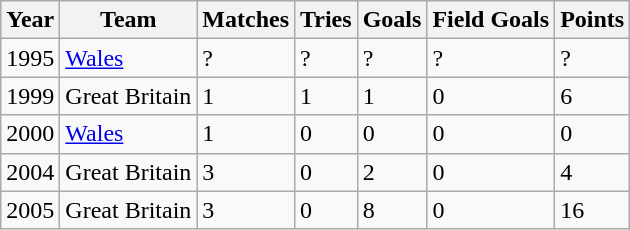<table class="wikitable">
<tr>
<th>Year</th>
<th>Team</th>
<th>Matches</th>
<th>Tries</th>
<th>Goals</th>
<th>Field Goals</th>
<th>Points</th>
</tr>
<tr>
<td>1995</td>
<td><a href='#'>Wales</a></td>
<td>?</td>
<td>?</td>
<td>?</td>
<td>?</td>
<td>?</td>
</tr>
<tr>
<td>1999</td>
<td> Great Britain</td>
<td>1</td>
<td>1</td>
<td>1</td>
<td>0</td>
<td>6</td>
</tr>
<tr>
<td>2000</td>
<td><a href='#'>Wales</a></td>
<td>1</td>
<td>0</td>
<td>0</td>
<td>0</td>
<td>0</td>
</tr>
<tr>
<td>2004</td>
<td> Great Britain</td>
<td>3</td>
<td>0</td>
<td>2</td>
<td>0</td>
<td>4</td>
</tr>
<tr>
<td>2005</td>
<td> Great Britain</td>
<td>3</td>
<td>0</td>
<td>8</td>
<td>0</td>
<td>16</td>
</tr>
</table>
